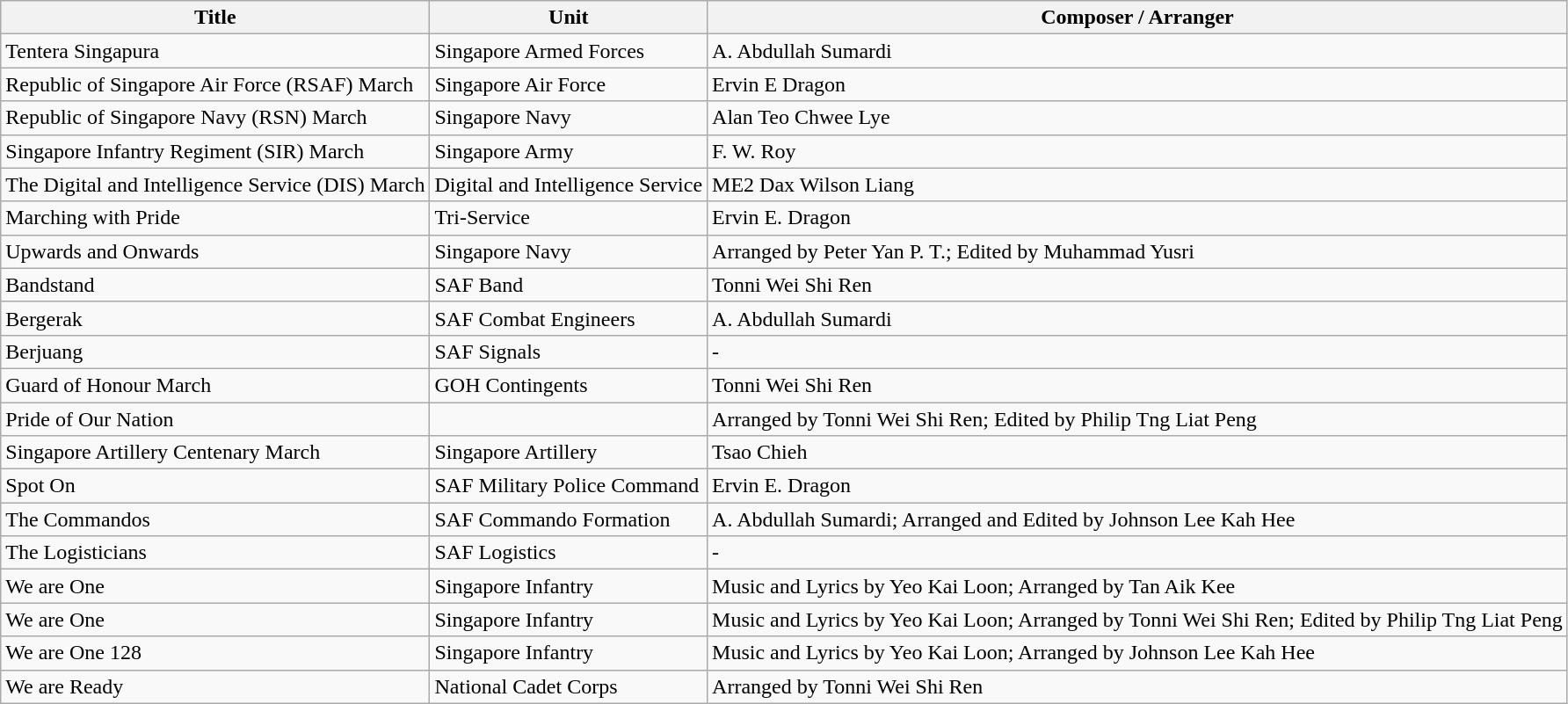<table class="wikitable">
<tr>
<th>Title</th>
<th>Unit</th>
<th>Composer / Arranger</th>
</tr>
<tr>
<td>Tentera Singapura</td>
<td>Singapore Armed Forces</td>
<td>A. Abdullah Sumardi</td>
</tr>
<tr>
<td>Republic of Singapore Air Force (RSAF) March</td>
<td>Singapore Air Force</td>
<td>Ervin E Dragon</td>
</tr>
<tr>
<td>Republic of Singapore Navy (RSN) March</td>
<td>Singapore Navy</td>
<td>Alan Teo Chwee Lye</td>
</tr>
<tr>
<td>Singapore Infantry Regiment (SIR) March</td>
<td>Singapore Army</td>
<td>F. W. Roy</td>
</tr>
<tr>
<td>The Digital and Intelligence Service (DIS) March</td>
<td>Digital and Intelligence Service</td>
<td>ME2 Dax Wilson Liang</td>
</tr>
<tr>
<td>Marching with Pride</td>
<td>Tri-Service</td>
<td>Ervin E. Dragon</td>
</tr>
<tr>
<td>Upwards and Onwards</td>
<td>Singapore Navy</td>
<td>Arranged by Peter Yan P. T.; Edited by Muhammad Yusri</td>
</tr>
<tr>
<td>Bandstand</td>
<td>SAF Band</td>
<td>Tonni Wei Shi Ren</td>
</tr>
<tr>
<td>Bergerak</td>
<td>SAF Combat Engineers</td>
<td>A. Abdullah Sumardi</td>
</tr>
<tr>
<td>Berjuang</td>
<td>SAF Signals</td>
<td>-</td>
</tr>
<tr>
<td>Guard of Honour March</td>
<td>GOH Contingents</td>
<td>Tonni Wei Shi Ren</td>
</tr>
<tr>
<td>Pride of Our Nation</td>
<td></td>
<td>Arranged by Tonni Wei Shi Ren; Edited by Philip Tng Liat Peng</td>
</tr>
<tr>
<td>Singapore Artillery Centenary March</td>
<td>Singapore Artillery</td>
<td>Tsao Chieh</td>
</tr>
<tr>
<td>Spot On</td>
<td>SAF Military Police Command</td>
<td>Ervin E. Dragon</td>
</tr>
<tr>
<td>The Commandos</td>
<td>SAF Commando Formation</td>
<td>A. Abdullah Sumardi; Arranged and Edited by Johnson Lee Kah Hee</td>
</tr>
<tr>
<td>The Logisticians</td>
<td>SAF Logistics</td>
<td>-</td>
</tr>
<tr>
<td>We are One</td>
<td>Singapore Infantry</td>
<td>Music and Lyrics by Yeo Kai Loon; Arranged by Tan Aik Kee</td>
</tr>
<tr>
<td>We are One</td>
<td>Singapore Infantry</td>
<td>Music and Lyrics by Yeo Kai Loon; Arranged by Tonni Wei Shi Ren; Edited by Philip Tng Liat Peng</td>
</tr>
<tr>
<td>We are One 128</td>
<td>Singapore Infantry</td>
<td>Music and Lyrics by Yeo Kai Loon; Arranged by Johnson Lee Kah Hee</td>
</tr>
<tr>
<td>We are Ready</td>
<td>National Cadet Corps</td>
<td>Arranged by Tonni Wei Shi Ren</td>
</tr>
</table>
